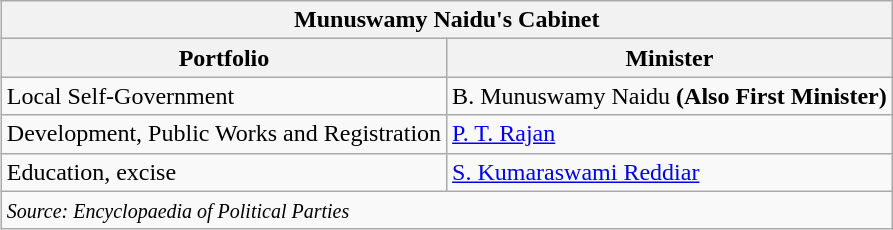<table class="wikitable sortable" align="right">
<tr>
<th colspan="2">Munuswamy Naidu's Cabinet</th>
</tr>
<tr>
<th>Portfolio</th>
<th>Minister</th>
</tr>
<tr>
<td>Local Self-Government</td>
<td>B. Munuswamy Naidu <strong>(Also First Minister)</strong></td>
</tr>
<tr>
<td>Development, Public Works and Registration</td>
<td><a href='#'>P. T. Rajan</a></td>
</tr>
<tr>
<td>Education, excise</td>
<td><a href='#'>S. Kumaraswami Reddiar</a></td>
</tr>
<tr>
<td colspan="2" align="left"><small><em>Source: Encyclopaedia of Political Parties</em></small></td>
</tr>
</table>
